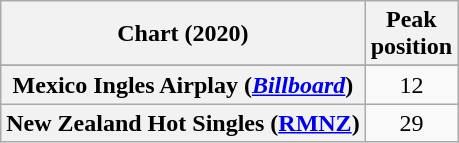<table class="wikitable sortable plainrowheaders" style="text-align:center">
<tr>
<th scope="col">Chart (2020)</th>
<th scope="col">Peak<br>position</th>
</tr>
<tr>
</tr>
<tr>
<th scope="row">Mexico Ingles Airplay  (<em><a href='#'>Billboard</a></em>)</th>
<td style="text-align:center;">12</td>
</tr>
<tr>
<th scope="row">New Zealand Hot Singles (<a href='#'>RMNZ</a>)</th>
<td>29</td>
</tr>
</table>
